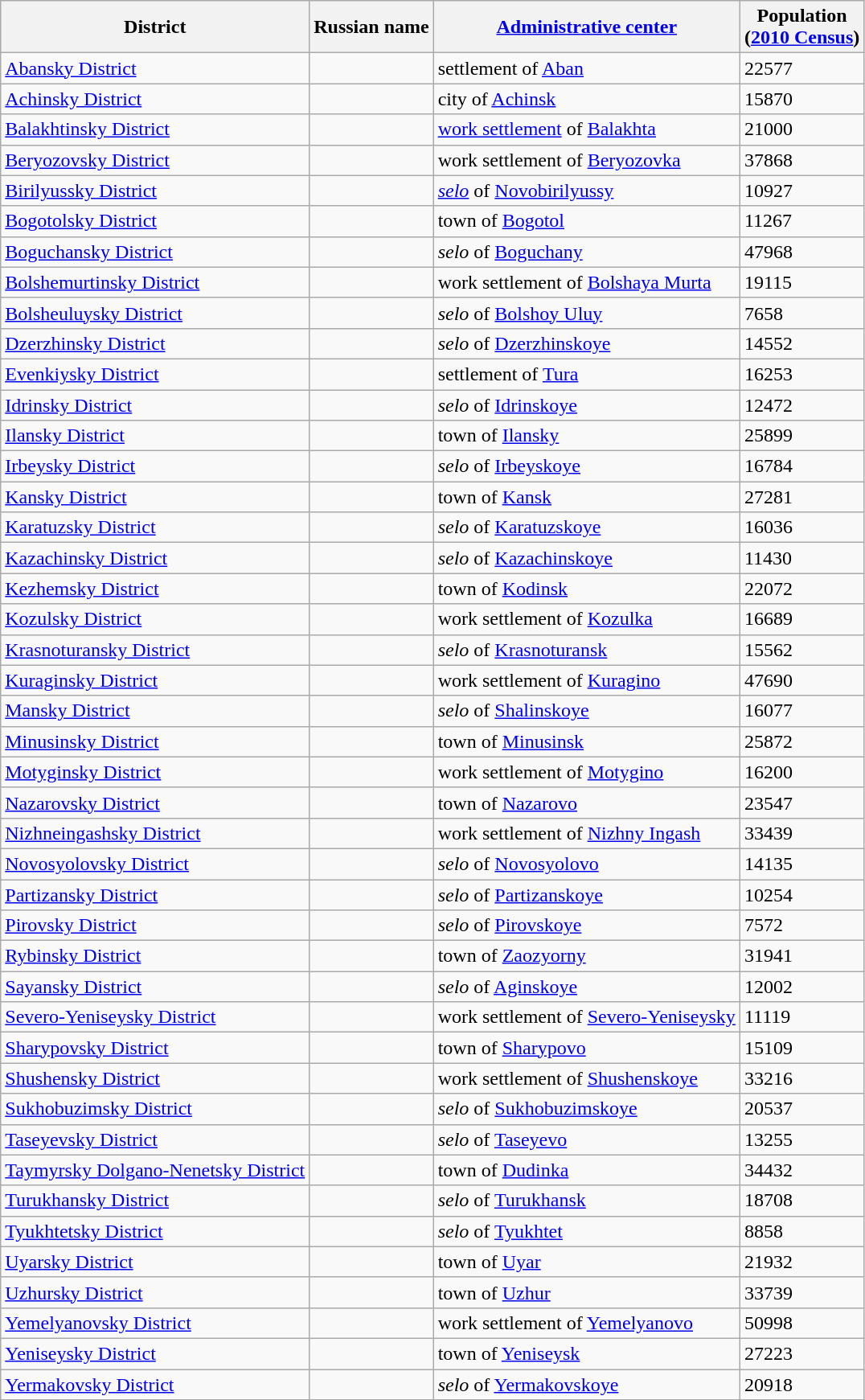<table class="wikitable sortable">
<tr>
<th>District</th>
<th>Russian name</th>
<th><a href='#'>Administrative center</a></th>
<th>Population<br>(<a href='#'>2010 Census</a>)</th>
</tr>
<tr>
<td><a href='#'>Abansky District</a></td>
<td></td>
<td>settlement of <a href='#'>Aban</a></td>
<td>22577</td>
</tr>
<tr>
<td><a href='#'>Achinsky District</a></td>
<td></td>
<td>city of <a href='#'>Achinsk</a></td>
<td>15870</td>
</tr>
<tr>
<td><a href='#'>Balakhtinsky District</a></td>
<td></td>
<td><a href='#'>work settlement</a> of <a href='#'>Balakhta</a></td>
<td>21000</td>
</tr>
<tr>
<td><a href='#'>Beryozovsky District</a></td>
<td></td>
<td>work settlement of <a href='#'>Beryozovka</a></td>
<td>37868</td>
</tr>
<tr>
<td><a href='#'>Birilyussky District</a></td>
<td></td>
<td><em><a href='#'>selo</a></em> of <a href='#'>Novobirilyussy</a></td>
<td>10927</td>
</tr>
<tr>
<td><a href='#'>Bogotolsky District</a></td>
<td></td>
<td>town of <a href='#'>Bogotol</a></td>
<td>11267</td>
</tr>
<tr>
<td><a href='#'>Boguchansky District</a></td>
<td></td>
<td><em>selo</em> of <a href='#'>Boguchany</a></td>
<td>47968</td>
</tr>
<tr>
<td><a href='#'>Bolshemurtinsky District</a></td>
<td></td>
<td>work settlement of <a href='#'>Bolshaya Murta</a></td>
<td>19115</td>
</tr>
<tr>
<td><a href='#'>Bolsheuluysky District</a></td>
<td></td>
<td><em>selo</em> of <a href='#'>Bolshoy Uluy</a></td>
<td>7658</td>
</tr>
<tr>
<td><a href='#'>Dzerzhinsky District</a></td>
<td></td>
<td><em>selo</em> of <a href='#'>Dzerzhinskoye</a></td>
<td>14552</td>
</tr>
<tr>
<td><a href='#'>Evenkiysky District</a></td>
<td></td>
<td>settlement of <a href='#'>Tura</a></td>
<td>16253</td>
</tr>
<tr>
<td><a href='#'>Idrinsky District</a></td>
<td></td>
<td><em>selo</em> of <a href='#'>Idrinskoye</a></td>
<td>12472</td>
</tr>
<tr>
<td><a href='#'>Ilansky District</a></td>
<td></td>
<td>town of <a href='#'>Ilansky</a></td>
<td>25899</td>
</tr>
<tr>
<td><a href='#'>Irbeysky District</a></td>
<td></td>
<td><em>selo</em> of <a href='#'>Irbeyskoye</a></td>
<td>16784</td>
</tr>
<tr>
<td><a href='#'>Kansky District</a></td>
<td></td>
<td>town of <a href='#'>Kansk</a></td>
<td>27281</td>
</tr>
<tr>
<td><a href='#'>Karatuzsky District</a></td>
<td></td>
<td><em>selo</em> of <a href='#'>Karatuzskoye</a></td>
<td>16036</td>
</tr>
<tr>
<td><a href='#'>Kazachinsky District</a></td>
<td></td>
<td><em>selo</em> of <a href='#'>Kazachinskoye</a></td>
<td>11430</td>
</tr>
<tr>
<td><a href='#'>Kezhemsky District</a></td>
<td></td>
<td>town of <a href='#'>Kodinsk</a></td>
<td>22072</td>
</tr>
<tr>
<td><a href='#'>Kozulsky District</a></td>
<td></td>
<td>work settlement of <a href='#'>Kozulka</a></td>
<td>16689</td>
</tr>
<tr>
<td><a href='#'>Krasnoturansky District</a></td>
<td></td>
<td><em>selo</em> of <a href='#'>Krasnoturansk</a></td>
<td>15562</td>
</tr>
<tr>
<td><a href='#'>Kuraginsky District</a></td>
<td></td>
<td>work settlement of <a href='#'>Kuragino</a></td>
<td>47690</td>
</tr>
<tr>
<td><a href='#'>Mansky District</a></td>
<td></td>
<td><em>selo</em> of <a href='#'>Shalinskoye</a></td>
<td>16077</td>
</tr>
<tr>
<td><a href='#'>Minusinsky District</a></td>
<td></td>
<td>town of <a href='#'>Minusinsk</a></td>
<td>25872</td>
</tr>
<tr>
<td><a href='#'>Motyginsky District</a></td>
<td></td>
<td>work settlement of <a href='#'>Motygino</a></td>
<td>16200</td>
</tr>
<tr>
<td><a href='#'>Nazarovsky District</a></td>
<td></td>
<td>town of <a href='#'>Nazarovo</a></td>
<td>23547</td>
</tr>
<tr>
<td><a href='#'>Nizhneingashsky District</a></td>
<td></td>
<td>work settlement of <a href='#'>Nizhny Ingash</a></td>
<td>33439</td>
</tr>
<tr>
<td><a href='#'>Novosyolovsky District</a></td>
<td></td>
<td><em>selo</em> of <a href='#'>Novosyolovo</a></td>
<td>14135</td>
</tr>
<tr>
<td><a href='#'>Partizansky District</a></td>
<td></td>
<td><em>selo</em> of <a href='#'>Partizanskoye</a></td>
<td>10254</td>
</tr>
<tr>
<td><a href='#'>Pirovsky District</a></td>
<td></td>
<td><em>selo</em> of <a href='#'>Pirovskoye</a></td>
<td>7572</td>
</tr>
<tr>
<td><a href='#'>Rybinsky District</a></td>
<td></td>
<td>town of <a href='#'>Zaozyorny</a></td>
<td>31941</td>
</tr>
<tr>
<td><a href='#'>Sayansky District</a></td>
<td></td>
<td><em>selo</em> of <a href='#'>Aginskoye</a></td>
<td>12002</td>
</tr>
<tr>
<td><a href='#'>Severo-Yeniseysky District</a></td>
<td></td>
<td>work settlement of <a href='#'>Severo-Yeniseysky</a></td>
<td>11119</td>
</tr>
<tr>
<td><a href='#'>Sharypovsky District</a></td>
<td></td>
<td>town of <a href='#'>Sharypovo</a></td>
<td>15109</td>
</tr>
<tr>
<td><a href='#'>Shushensky District</a></td>
<td></td>
<td>work settlement of <a href='#'>Shushenskoye</a></td>
<td>33216</td>
</tr>
<tr>
<td><a href='#'>Sukhobuzimsky District</a></td>
<td></td>
<td><em>selo</em> of <a href='#'>Sukhobuzimskoye</a></td>
<td>20537</td>
</tr>
<tr>
<td><a href='#'>Taseyevsky District</a></td>
<td></td>
<td><em>selo</em> of <a href='#'>Taseyevo</a></td>
<td>13255</td>
</tr>
<tr>
<td><a href='#'>Taymyrsky Dolgano-Nenetsky District</a></td>
<td></td>
<td>town of <a href='#'>Dudinka</a></td>
<td>34432</td>
</tr>
<tr>
<td><a href='#'>Turukhansky District</a></td>
<td></td>
<td><em>selo</em> of <a href='#'>Turukhansk</a></td>
<td>18708</td>
</tr>
<tr>
<td><a href='#'>Tyukhtetsky District</a></td>
<td></td>
<td><em>selo</em> of <a href='#'>Tyukhtet</a></td>
<td>8858</td>
</tr>
<tr>
<td><a href='#'>Uyarsky District</a></td>
<td></td>
<td>town of <a href='#'>Uyar</a></td>
<td>21932</td>
</tr>
<tr>
<td><a href='#'>Uzhursky District</a></td>
<td></td>
<td>town of <a href='#'>Uzhur</a></td>
<td>33739</td>
</tr>
<tr>
<td><a href='#'>Yemelyanovsky District</a></td>
<td></td>
<td>work settlement of <a href='#'>Yemelyanovo</a></td>
<td>50998</td>
</tr>
<tr>
<td><a href='#'>Yeniseysky District</a></td>
<td></td>
<td>town of <a href='#'>Yeniseysk</a></td>
<td>27223</td>
</tr>
<tr>
<td><a href='#'>Yermakovsky District</a></td>
<td></td>
<td><em>selo</em> of <a href='#'>Yermakovskoye</a></td>
<td>20918</td>
</tr>
</table>
